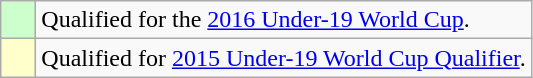<table class="wikitable">
<tr>
<td style="background: #cfc;">    </td>
<td>Qualified for the <a href='#'>2016 Under-19 World Cup</a>.</td>
</tr>
<tr>
<td style="background: #ffc;">    </td>
<td>Qualified for <a href='#'>2015 Under-19 World Cup Qualifier</a>.</td>
</tr>
</table>
